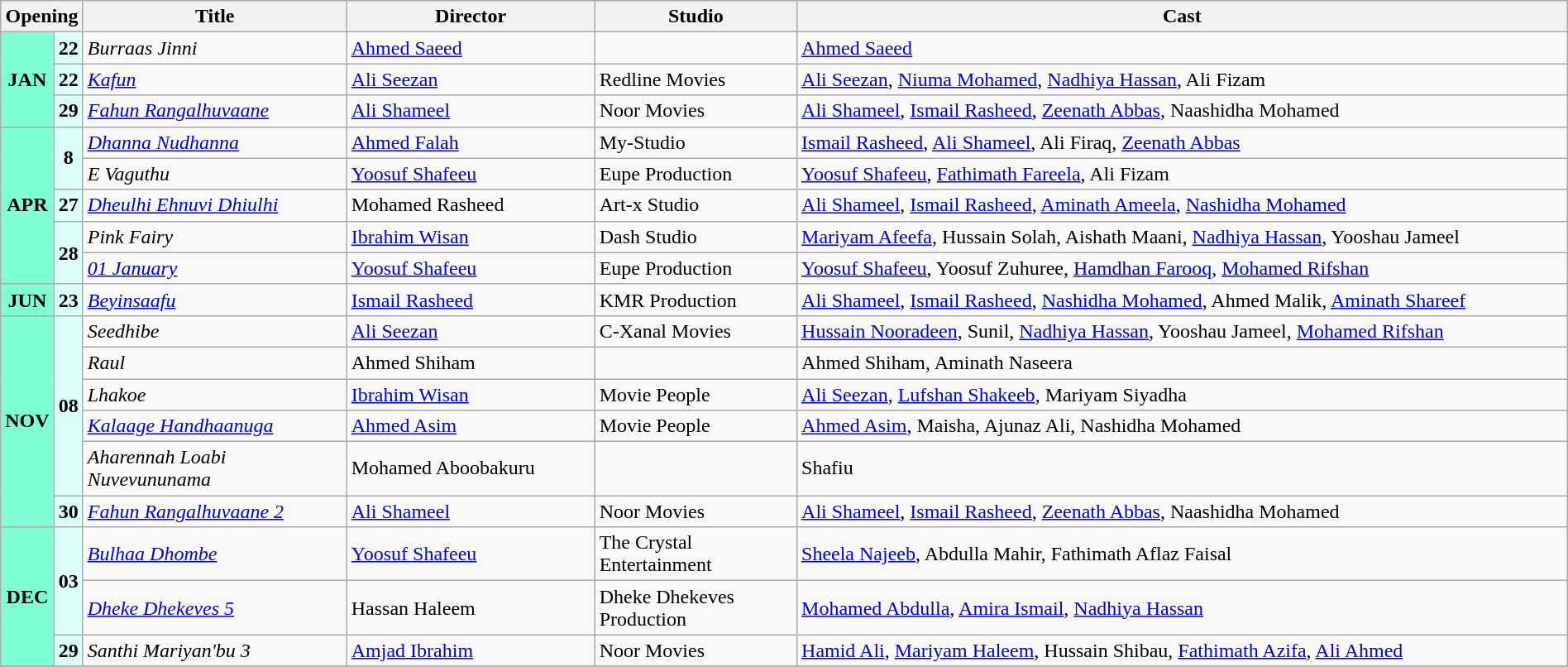<table class="wikitable plainrowheaders" width="100%">
<tr>
<th scope="col" colspan="2" width=4%>Opening</th>
<th scope="col" width=17%>Title</th>
<th scope="col" width=16%>Director</th>
<th scope="col" width=13%>Studio</th>
<th scope="col" width=50%>Cast</th>
</tr>
<tr>
<td style="text-align:center; background:#7FFFD4; textcolor:#000;" rowspan="3"><strong>JAN</strong></td>
<td style="text-align:center; background:#dbfff8;"><strong>22</strong></td>
<td><em>Burraas Jinni</em></td>
<td><a href='#'>Ahmed Saeed</a></td>
<td></td>
<td><a href='#'>Ahmed Saeed</a></td>
</tr>
<tr>
<td style="text-align:center; background:#dbfff8;"><strong>22</strong></td>
<td><em><a href='#'>Kafun</a></em></td>
<td><a href='#'>Ali Seezan</a></td>
<td>Redline Movies</td>
<td><a href='#'>Ali Seezan</a>, <a href='#'>Niuma Mohamed</a>, <a href='#'>Nadhiya Hassan</a>, Ali Fizam</td>
</tr>
<tr>
<td style="text-align:center; background:#dbfff8;"><strong>29</strong></td>
<td><em><a href='#'>Fahun Rangalhuvaane</a></em></td>
<td><a href='#'>Ali Shameel</a></td>
<td>Noor Movies</td>
<td><a href='#'>Ali Shameel</a>, <a href='#'>Ismail Rasheed</a>, <a href='#'>Zeenath Abbas</a>, Naashidha Mohamed</td>
</tr>
<tr>
<td rowspan="5" style="text-align:center; background:#7FFFD4; textcolor:#000;"><strong>APR</strong></td>
<td rowspan="2" style="text-align:center; background:#dbfff8;"><strong>8</strong></td>
<td><em><a href='#'>Dhanna Nudhanna</a></em></td>
<td><a href='#'>Ahmed Falah</a></td>
<td>My-Studio</td>
<td><a href='#'>Ismail Rasheed</a>, <a href='#'>Ali Shameel</a>, Ali Firaq, <a href='#'>Zeenath Abbas</a></td>
</tr>
<tr>
<td><em>E Vaguthu</em></td>
<td><a href='#'>Yoosuf Shafeeu</a></td>
<td>Eupe Production</td>
<td><a href='#'>Yoosuf Shafeeu</a>, <a href='#'>Fathimath Fareela</a>, Ali Fizam</td>
</tr>
<tr>
<td style="text-align:center; background:#dbfff8;"><strong>27</strong></td>
<td><em><a href='#'>Dheulhi Ehnuvi Dhiulhi</a></em></td>
<td>Mohamed Rasheed</td>
<td>Art-x Studio</td>
<td><a href='#'>Ali Shameel</a>, <a href='#'>Ismail Rasheed</a>, <a href='#'>Aminath Ameela</a>, <a href='#'>Nashidha Mohamed</a></td>
</tr>
<tr>
<td rowspan="2" style="text-align:center; background:#dbfff8;"><strong>28</strong></td>
<td><em>Pink Fairy</em></td>
<td><a href='#'>Ibrahim Wisan</a></td>
<td>Dash Studio</td>
<td><a href='#'>Mariyam Afeefa</a>, Hussain Solah, Aishath Maani, <a href='#'>Nadhiya Hassan</a>, Yooshau Jameel</td>
</tr>
<tr>
<td><em><a href='#'>01 January</a></em></td>
<td><a href='#'>Yoosuf Shafeeu</a></td>
<td>Eupe Production</td>
<td><a href='#'>Yoosuf Shafeeu</a>, Yoosuf Zuhuree, <a href='#'>Hamdhan Farooq</a>, <a href='#'>Mohamed Rifshan</a></td>
</tr>
<tr>
<td style="text-align:center; background:#7FFFD4; textcolor:#000;"><strong>JUN</strong></td>
<td style="text-align:center; background:#dbfff8;"><strong>23</strong></td>
<td><em><a href='#'>Beyinsaafu</a></em></td>
<td><a href='#'>Ismail Rasheed</a></td>
<td>KMR Production</td>
<td><a href='#'>Ali Shameel</a>, <a href='#'>Ismail Rasheed</a>, <a href='#'>Nashidha Mohamed</a>, Ahmed Malik, <a href='#'>Aminath Shareef</a></td>
</tr>
<tr>
<td style="text-align:center; background:#7FFFD4; textcolor:#000;" rowspan="6"><strong>NOV</strong></td>
<td style="text-align:center; background:#dbfff8;" rowspan="5"><strong>08</strong></td>
<td><em>Seedhibe</em></td>
<td><a href='#'>Ali Seezan</a></td>
<td>C-Xanal Movies</td>
<td><a href='#'>Hussain Nooradeen</a>, Sunil, <a href='#'>Nadhiya Hassan</a>, Yooshau Jameel, <a href='#'>Mohamed Rifshan</a></td>
</tr>
<tr>
<td><em>Raul</em></td>
<td>Ahmed Shiham</td>
<td></td>
<td>Ahmed Shiham, Aminath Naseera</td>
</tr>
<tr>
<td><em>Lhakoe</em></td>
<td><a href='#'>Ibrahim Wisan</a></td>
<td>Movie People</td>
<td><a href='#'>Ali Seezan</a>, <a href='#'>Lufshan Shakeeb</a>, Mariyam Siyadha</td>
</tr>
<tr>
<td><em><a href='#'>Kalaage Handhaanuga</a></em></td>
<td><a href='#'>Ahmed Asim</a></td>
<td>Movie People</td>
<td><a href='#'>Ahmed Asim</a>, Maisha, Ajunaz Ali, Nashidha Mohamed</td>
</tr>
<tr>
<td><em>Aharennah Loabi Nuvevununama</em></td>
<td>Mohamed Aboobakuru</td>
<td></td>
<td>Shafiu</td>
</tr>
<tr>
<td style="text-align:center; background:#dbfff8;"><strong>30</strong></td>
<td><em><a href='#'>Fahun Rangalhuvaane 2</a></em></td>
<td><a href='#'>Ali Shameel</a></td>
<td>Noor Movies</td>
<td><a href='#'>Ali Shameel</a>, <a href='#'>Ismail Rasheed</a>, <a href='#'>Zeenath Abbas</a>, Naashidha Mohamed</td>
</tr>
<tr>
<td style="text-align:center; background:#7FFFD4; textcolor:#000;" rowspan="3"><strong>DEC</strong></td>
<td style="text-align:center; background:#dbfff8;" rowspan="2"><strong>03</strong></td>
<td><em><a href='#'>Bulhaa Dhombe</a></em></td>
<td><a href='#'>Yoosuf Shafeeu</a></td>
<td>The Crystal Entertainment</td>
<td><a href='#'>Sheela Najeeb</a>, Abdulla Mahir, Fathimath Aflaz Faisal</td>
</tr>
<tr>
<td><em><a href='#'>Dheke Dhekeves 5</a></em></td>
<td>Hassan Haleem</td>
<td>Dheke Dhekeves Production</td>
<td><a href='#'>Mohamed Abdulla</a>, <a href='#'>Amira Ismail</a>, <a href='#'>Nadhiya Hassan</a></td>
</tr>
<tr>
<td style="text-align:center; background:#dbfff8;"><strong>29</strong></td>
<td><em>Santhi Mariyan'bu 3</em></td>
<td><a href='#'>Amjad Ibrahim</a></td>
<td>Noor Movies</td>
<td><a href='#'>Hamid Ali</a>, <a href='#'>Mariyam Haleem</a>, Hussain Shibau, <a href='#'>Fathimath Azifa</a>, <a href='#'>Ali Ahmed</a></td>
</tr>
<tr>
</tr>
</table>
